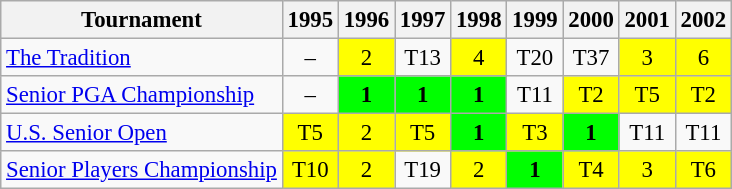<table class="wikitable" style="font-size:95%;text-align:center;">
<tr>
<th>Tournament</th>
<th>1995</th>
<th>1996</th>
<th>1997</th>
<th>1998</th>
<th>1999</th>
<th>2000</th>
<th>2001</th>
<th>2002</th>
</tr>
<tr>
<td align=left><a href='#'>The Tradition</a></td>
<td>–</td>
<td style="background:yellow;">2</td>
<td>T13</td>
<td style="background:yellow;">4</td>
<td>T20</td>
<td>T37</td>
<td style="background:yellow;">3</td>
<td style="background:yellow;">6</td>
</tr>
<tr>
<td align=left><a href='#'>Senior PGA Championship</a></td>
<td>–</td>
<td style="background:lime;"><strong>1</strong></td>
<td style="background:lime;"><strong>1</strong></td>
<td style="background:lime;"><strong>1</strong></td>
<td>T11</td>
<td style="background:yellow;">T2</td>
<td style="background:yellow;">T5</td>
<td style="background:yellow;">T2</td>
</tr>
<tr>
<td align=left><a href='#'>U.S. Senior Open</a></td>
<td style="background:yellow;">T5</td>
<td style="background:yellow;">2</td>
<td style="background:yellow;">T5</td>
<td style="background:lime;"><strong>1</strong></td>
<td style="background:yellow;">T3</td>
<td style="background:lime;"><strong>1</strong></td>
<td>T11</td>
<td>T11</td>
</tr>
<tr>
<td align=left><a href='#'>Senior Players Championship</a></td>
<td style="background:yellow;">T10</td>
<td style="background:yellow;">2</td>
<td>T19</td>
<td style="background:yellow;">2</td>
<td style="background:lime;"><strong>1</strong></td>
<td style="background:yellow;">T4</td>
<td style="background:yellow;">3</td>
<td style="background:yellow;">T6</td>
</tr>
</table>
